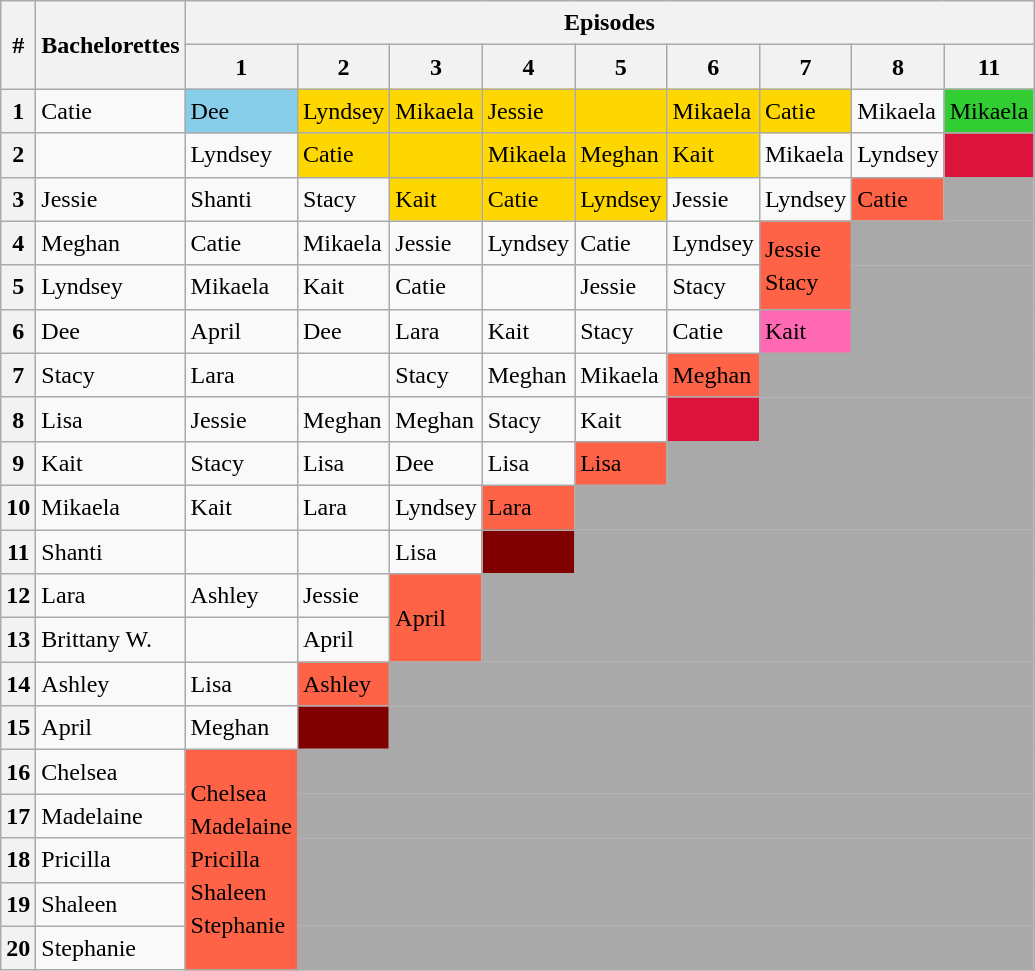<table class="wikitable" style="line-height:22px" style="text-align:center">
<tr>
<th rowspan=2>#</th>
<th rowspan=2>Bachelorettes</th>
<th colspan=9>Episodes</th>
</tr>
<tr>
<th>1</th>
<th>2</th>
<th>3</th>
<th>4</th>
<th>5</th>
<th>6</th>
<th>7</th>
<th>8</th>
<th>11</th>
</tr>
<tr>
<th>1</th>
<td>Catie</td>
<td bgcolor="skyblue">Dee</td>
<td bgcolor="gold">Lyndsey</td>
<td bgcolor="gold">Mikaela</td>
<td bgcolor="gold">Jessie</td>
<td bgcolor="gold"></td>
<td bgcolor="gold">Mikaela</td>
<td bgcolor="gold">Catie</td>
<td>Mikaela</td>
<td bgcolor="limegreen">Mikaela</td>
</tr>
<tr>
<th>2</th>
<td></td>
<td>Lyndsey</td>
<td bgcolor="gold">Catie</td>
<td bgcolor="gold"></td>
<td bgcolor="gold">Mikaela</td>
<td bgcolor="gold">Meghan</td>
<td bgcolor="gold">Kait</td>
<td>Mikaela</td>
<td>Lyndsey</td>
<td bgcolor="crimson"></td>
</tr>
<tr>
<th>3</th>
<td>Jessie</td>
<td>Shanti</td>
<td>Stacy</td>
<td bgcolor="gold">Kait</td>
<td bgcolor="gold">Catie</td>
<td bgcolor="gold">Lyndsey</td>
<td>Jessie</td>
<td>Lyndsey</td>
<td bgcolor="tomato">Catie</td>
<td bgcolor="A9A9A9" colspan=1></td>
</tr>
<tr>
<th>4</th>
<td>Meghan</td>
<td>Catie</td>
<td>Mikaela</td>
<td>Jessie</td>
<td>Lyndsey</td>
<td>Catie</td>
<td>Lyndsey</td>
<td rowspan="2" bgcolor="tomato">Jessie<br>Stacy</td>
<td bgcolor="A9A9A9" colspan=2></td>
</tr>
<tr>
<th>5</th>
<td>Lyndsey</td>
<td>Mikaela</td>
<td>Kait</td>
<td>Catie</td>
<td></td>
<td>Jessie</td>
<td>Stacy</td>
<td bgcolor="A9A9A9" colspan=2></td>
</tr>
<tr>
<th>6</th>
<td>Dee</td>
<td>April</td>
<td>Dee</td>
<td>Lara</td>
<td>Kait</td>
<td>Stacy</td>
<td>Catie</td>
<td bgcolor="hotpink">Kait</td>
<td bgcolor="A9A9A9" colspan=2></td>
</tr>
<tr>
<th>7</th>
<td>Stacy</td>
<td>Lara</td>
<td></td>
<td>Stacy</td>
<td>Meghan</td>
<td>Mikaela</td>
<td bgcolor="tomato">Meghan</td>
<td bgcolor="A9A9A9" colspan=3></td>
</tr>
<tr>
<th>8</th>
<td>Lisa</td>
<td>Jessie</td>
<td>Meghan</td>
<td>Meghan</td>
<td>Stacy</td>
<td>Kait</td>
<td bgcolor="crimson"></td>
<td bgcolor="A9A9A9" colspan=3></td>
</tr>
<tr>
<th>9</th>
<td>Kait</td>
<td>Stacy</td>
<td>Lisa</td>
<td>Dee</td>
<td>Lisa</td>
<td bgcolor="tomato">Lisa</td>
<td bgcolor="A9A9A9" colspan=4></td>
</tr>
<tr>
<th>10</th>
<td>Mikaela</td>
<td>Kait</td>
<td>Lara</td>
<td>Lyndsey</td>
<td bgcolor="tomato">Lara</td>
<td bgcolor="A9A9A9" colspan=5></td>
</tr>
<tr>
<th>11</th>
<td>Shanti</td>
<td></td>
<td></td>
<td>Lisa</td>
<td bgcolor="maroon"></td>
<td bgcolor="A9A9A9" colspan=5></td>
</tr>
<tr>
<th>12</th>
<td>Lara</td>
<td>Ashley</td>
<td>Jessie</td>
<td rowspan="2" bgcolor="tomato">April<br></td>
<td bgcolor="A9A9A9" colspan=6></td>
</tr>
<tr>
<th>13</th>
<td>Brittany W.</td>
<td></td>
<td>April</td>
<td bgcolor="A9A9A9" colspan=6></td>
</tr>
<tr>
<th>14</th>
<td>Ashley</td>
<td>Lisa</td>
<td bgcolor="tomato">Ashley</td>
<td bgcolor="A9A9A9" colspan=7></td>
</tr>
<tr>
<th>15</th>
<td>April</td>
<td>Meghan</td>
<td bgcolor="maroon"></td>
<td bgcolor="A9A9A9" colspan=7></td>
</tr>
<tr>
<th>16</th>
<td>Chelsea</td>
<td rowspan="5" bgcolor="tomato">Chelsea<br>Madelaine<br>Pricilla<br>Shaleen<br>Stephanie</td>
<td bgcolor="A9A9A9" colspan=8></td>
</tr>
<tr>
<th>17</th>
<td>Madelaine</td>
<td bgcolor="A9A9A9" colspan=8></td>
</tr>
<tr>
<th>18</th>
<td>Pricilla</td>
<td bgcolor="A9A9A9" colspan=8></td>
</tr>
<tr>
<th>19</th>
<td>Shaleen</td>
<td bgcolor="A9A9A9" colspan=8></td>
</tr>
<tr>
<th>20</th>
<td>Stephanie</td>
<td bgcolor="A9A9A9" colspan=8></td>
</tr>
</table>
